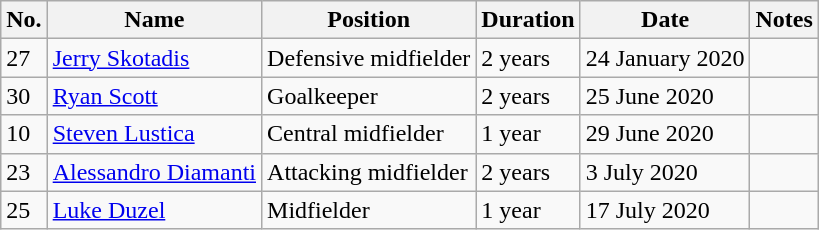<table class="wikitable">
<tr>
<th>No.</th>
<th>Name</th>
<th>Position</th>
<th>Duration</th>
<th>Date</th>
<th>Notes</th>
</tr>
<tr>
<td>27</td>
<td><a href='#'>Jerry Skotadis</a></td>
<td>Defensive midfielder</td>
<td>2 years</td>
<td>24 January 2020</td>
<td></td>
</tr>
<tr>
<td>30</td>
<td><a href='#'>Ryan Scott</a></td>
<td>Goalkeeper</td>
<td>2 years</td>
<td>25 June 2020</td>
<td></td>
</tr>
<tr>
<td>10</td>
<td><a href='#'>Steven Lustica</a></td>
<td>Central midfielder</td>
<td>1 year</td>
<td>29 June 2020</td>
<td></td>
</tr>
<tr>
<td>23</td>
<td> <a href='#'>Alessandro Diamanti</a></td>
<td>Attacking midfielder</td>
<td>2 years</td>
<td>3 July 2020</td>
<td></td>
</tr>
<tr>
<td>25</td>
<td><a href='#'>Luke Duzel</a></td>
<td>Midfielder</td>
<td>1 year</td>
<td>17 July 2020</td>
<td></td>
</tr>
</table>
